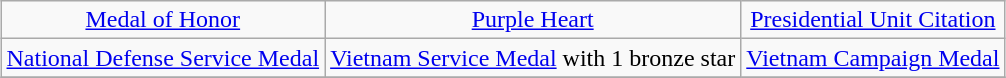<table class="wikitable" style="margin:1em auto; text-align:center;">
<tr>
<td><a href='#'>Medal of Honor</a></td>
<td><a href='#'>Purple Heart</a></td>
<td><a href='#'>Presidential Unit Citation</a></td>
</tr>
<tr>
<td><a href='#'>National Defense Service Medal</a></td>
<td><a href='#'>Vietnam Service Medal</a>  with 1 bronze star</td>
<td><a href='#'>Vietnam Campaign Medal</a></td>
</tr>
<tr>
</tr>
</table>
